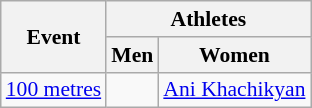<table class=wikitable style="font-size:90%">
<tr>
<th rowspan=2>Event</th>
<th colspan=2>Athletes</th>
</tr>
<tr>
<th>Men</th>
<th>Women</th>
</tr>
<tr>
<td><a href='#'>100 metres</a></td>
<td></td>
<td><a href='#'>Ani Khachikyan</a></td>
</tr>
</table>
